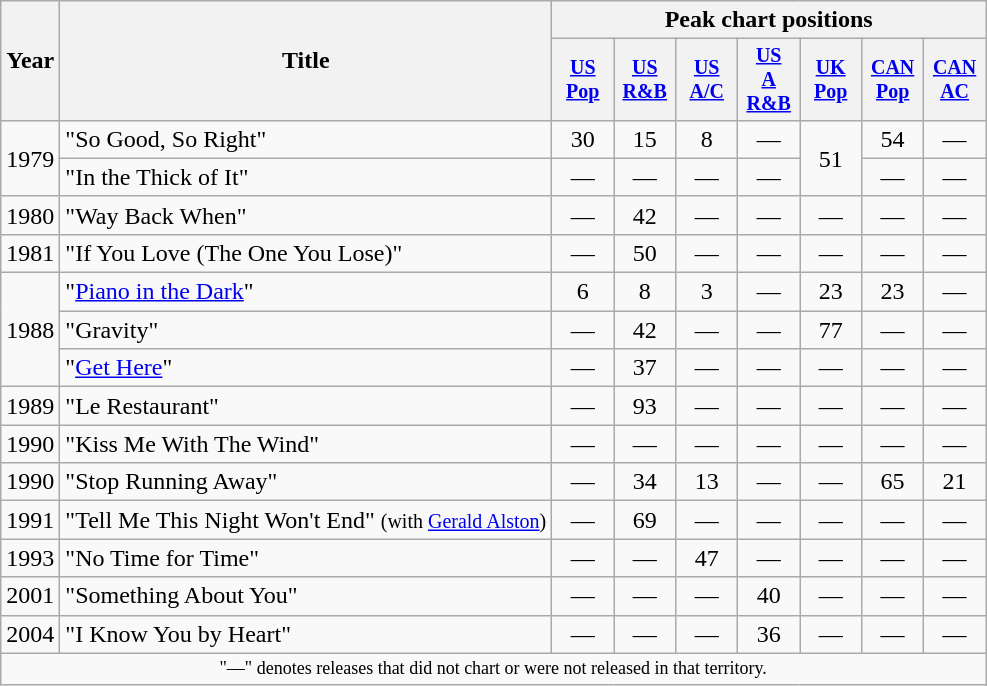<table class="wikitable" style="text-align:center;">
<tr>
<th rowspan="2">Year</th>
<th rowspan="2">Title</th>
<th colspan="7">Peak chart positions</th>
</tr>
<tr style="font-size:smaller;">
<th width="35"><a href='#'>US Pop</a><br></th>
<th width="35"><a href='#'>US<br>R&B</a><br></th>
<th width="35"><a href='#'>US<br>A/C</a><br></th>
<th width="35"><a href='#'>US<br>A R&B</a><br></th>
<th width="35"><a href='#'>UK Pop</a><br></th>
<th width="35"><a href='#'>CAN Pop</a></th>
<th width="35"><a href='#'>CAN AC</a></th>
</tr>
<tr>
<td rowspan="2">1979</td>
<td align="left">"So Good, So Right"</td>
<td>30</td>
<td>15</td>
<td>8</td>
<td>—</td>
<td rowspan="2">51</td>
<td>54</td>
<td>—</td>
</tr>
<tr>
<td align="left">"In the Thick of It"</td>
<td>—</td>
<td>—</td>
<td>—</td>
<td>—</td>
<td>—</td>
<td>—</td>
</tr>
<tr>
<td>1980</td>
<td align="left">"Way Back When"</td>
<td>—</td>
<td>42</td>
<td>—</td>
<td>—</td>
<td>—</td>
<td>—</td>
<td>—</td>
</tr>
<tr>
<td>1981</td>
<td align="left">"If You Love (The One You Lose)"</td>
<td>—</td>
<td>50</td>
<td>—</td>
<td>—</td>
<td>—</td>
<td>—</td>
<td>—</td>
</tr>
<tr>
<td rowspan="3">1988</td>
<td align="left">"<a href='#'>Piano in the Dark</a>"</td>
<td>6</td>
<td>8</td>
<td>3</td>
<td>—</td>
<td>23</td>
<td>23</td>
<td>—</td>
</tr>
<tr>
<td align="left">"Gravity"</td>
<td>—</td>
<td>42</td>
<td>—</td>
<td>—</td>
<td>77</td>
<td>—</td>
<td>—</td>
</tr>
<tr>
<td align="left">"<a href='#'>Get Here</a>"</td>
<td>—</td>
<td>37</td>
<td>—</td>
<td>—</td>
<td>—</td>
<td>—</td>
<td>—</td>
</tr>
<tr>
<td>1989</td>
<td align="left">"Le Restaurant"</td>
<td>—</td>
<td>93</td>
<td>—</td>
<td>—</td>
<td>—</td>
<td>—</td>
<td>—</td>
</tr>
<tr>
<td>1990</td>
<td align="left">"Kiss Me With The Wind"</td>
<td>—</td>
<td>—</td>
<td>—</td>
<td>—</td>
<td>—</td>
<td>—</td>
<td>—</td>
</tr>
<tr>
<td>1990</td>
<td align="left">"Stop Running Away"</td>
<td>—</td>
<td>34</td>
<td>13</td>
<td>—</td>
<td>—</td>
<td>65</td>
<td>21</td>
</tr>
<tr>
<td>1991</td>
<td align="left">"Tell Me This Night Won't End" <small>(with <a href='#'>Gerald Alston</a>)</small></td>
<td>—</td>
<td>69</td>
<td>—</td>
<td>—</td>
<td>—</td>
<td>—</td>
<td>—</td>
</tr>
<tr>
<td>1993</td>
<td align="left">"No Time for Time"</td>
<td>—</td>
<td>—</td>
<td>47</td>
<td>—</td>
<td>—</td>
<td>—</td>
<td>—</td>
</tr>
<tr>
<td>2001</td>
<td align="left">"Something About You"</td>
<td>—</td>
<td>—</td>
<td>—</td>
<td>40</td>
<td>—</td>
<td>—</td>
<td>—</td>
</tr>
<tr>
<td>2004</td>
<td align="left">"I Know You by Heart"</td>
<td>—</td>
<td>—</td>
<td>—</td>
<td>36</td>
<td>—</td>
<td>—</td>
<td>—</td>
</tr>
<tr>
<td colspan="9" style="text-align:center; font-size:9pt;">"—" denotes releases that did not chart or were not released in that territory.</td>
</tr>
</table>
